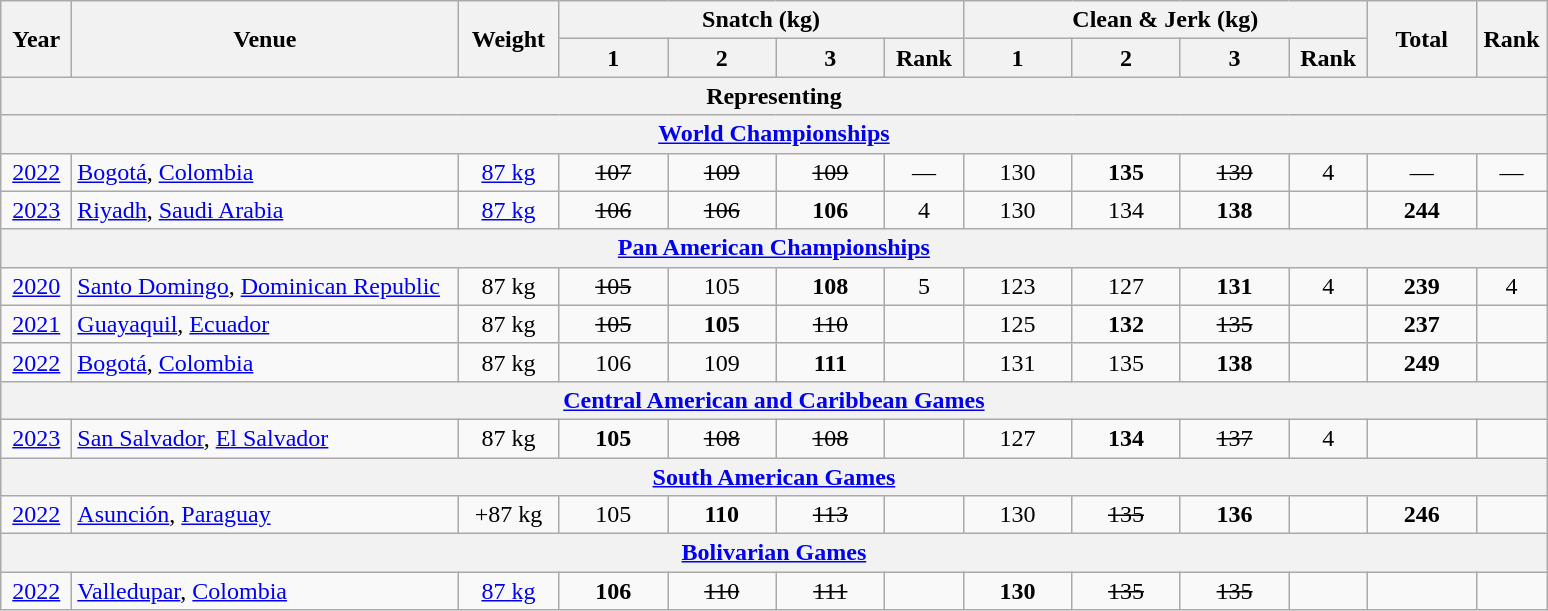<table class = "wikitable" style="text-align:center;">
<tr>
<th rowspan=2 width=40>Year</th>
<th rowspan=2 width=250>Venue</th>
<th rowspan=2 width=60>Weight</th>
<th colspan=4>Snatch (kg)</th>
<th colspan=4>Clean & Jerk (kg)</th>
<th rowspan=2 width=65>Total</th>
<th rowspan=2 width=40>Rank</th>
</tr>
<tr>
<th width=65>1</th>
<th width=65>2</th>
<th width=65>3</th>
<th width=45>Rank</th>
<th width=65>1</th>
<th width=65>2</th>
<th width=65>3</th>
<th width=45>Rank</th>
</tr>
<tr>
<th colspan=13>Representing </th>
</tr>
<tr>
<th colspan=13><a href='#'>World Championships</a></th>
</tr>
<tr>
<td><a href='#'>2022</a></td>
<td align=left> <a href='#'>Bogotá</a>, <a href='#'>Colombia</a></td>
<td><a href='#'>87 kg</a></td>
<td><s>107</s></td>
<td><s>109</s></td>
<td><s>109</s></td>
<td>—</td>
<td>130</td>
<td><strong>135</strong></td>
<td><s>139</s></td>
<td>4</td>
<td>—</td>
<td>—</td>
</tr>
<tr>
<td><a href='#'>2023</a></td>
<td align=left> <a href='#'>Riyadh</a>, <a href='#'>Saudi Arabia</a></td>
<td><a href='#'>87 kg</a></td>
<td><s>106</s></td>
<td><s>106</s></td>
<td><strong>106</strong></td>
<td>4</td>
<td>130</td>
<td>134</td>
<td><strong>138</strong></td>
<td></td>
<td><strong>244</strong></td>
<td></td>
</tr>
<tr>
<th colspan=13><a href='#'>Pan American Championships</a></th>
</tr>
<tr>
<td><a href='#'>2020</a></td>
<td align=left> <a href='#'>Santo Domingo</a>, <a href='#'>Dominican Republic</a></td>
<td>87 kg</td>
<td><s>105</s></td>
<td>105</td>
<td><strong>108</strong></td>
<td>5</td>
<td>123</td>
<td>127</td>
<td><strong>131</strong></td>
<td>4</td>
<td><strong>239</strong></td>
<td>4</td>
</tr>
<tr>
<td><a href='#'>2021</a></td>
<td align=left> <a href='#'>Guayaquil</a>, <a href='#'>Ecuador</a></td>
<td>87 kg</td>
<td><s>105</s></td>
<td><strong>105</strong></td>
<td><s>110</s></td>
<td></td>
<td>125</td>
<td><strong>132</strong></td>
<td><s>135</s></td>
<td></td>
<td><strong>237</strong></td>
<td></td>
</tr>
<tr>
<td><a href='#'>2022</a></td>
<td align=left> <a href='#'>Bogotá</a>, <a href='#'>Colombia</a></td>
<td>87 kg</td>
<td>106</td>
<td>109</td>
<td><strong>111</strong></td>
<td></td>
<td>131</td>
<td>135</td>
<td><strong>138</strong></td>
<td></td>
<td><strong>249</strong></td>
<td></td>
</tr>
<tr>
<th colspan=13><a href='#'>Central American and Caribbean Games</a></th>
</tr>
<tr>
<td><a href='#'>2023</a></td>
<td align=left> <a href='#'>San Salvador</a>, <a href='#'>El Salvador</a></td>
<td>87 kg</td>
<td><strong>105</strong></td>
<td><s>108</s></td>
<td><s>108</s></td>
<td></td>
<td>127</td>
<td><strong>134</strong></td>
<td><s>137</s></td>
<td>4</td>
<td></td>
<td></td>
</tr>
<tr>
<th colspan=13><a href='#'>South American Games</a></th>
</tr>
<tr>
<td><a href='#'>2022</a></td>
<td align=left> <a href='#'>Asunción</a>, <a href='#'>Paraguay</a></td>
<td>+87 kg</td>
<td>105</td>
<td><strong>110</strong></td>
<td><s>113</s></td>
<td></td>
<td>130</td>
<td><s>135</s></td>
<td><strong>136</strong></td>
<td></td>
<td><strong>246</strong></td>
<td></td>
</tr>
<tr>
<th colspan=13><a href='#'>Bolivarian Games</a></th>
</tr>
<tr>
<td><a href='#'>2022</a></td>
<td align=left> <a href='#'>Valledupar</a>, <a href='#'>Colombia</a></td>
<td><a href='#'>87 kg</a></td>
<td><strong>106</strong></td>
<td><s>110</s></td>
<td><s>111</s></td>
<td></td>
<td><strong>130</strong></td>
<td><s>135</s></td>
<td><s>135</s></td>
<td></td>
<td></td>
<td></td>
</tr>
</table>
